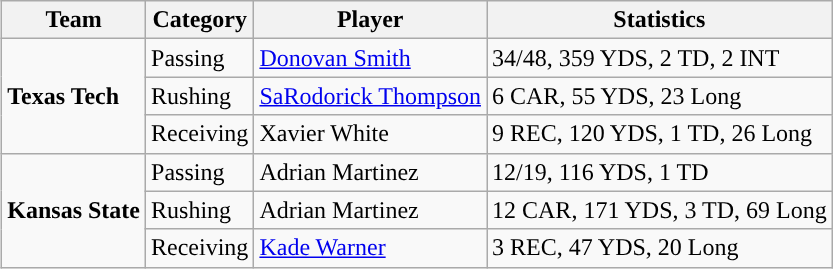<table class="wikitable" style="float: right;">
<tr>
<th>Team</th>
<th>Category</th>
<th>Player</th>
<th>Statistics</th>
</tr>
<tr>
<td rowspan=3><strong>Texas Tech</strong></td>
<td>Passing</td>
<td><a href='#'>Donovan Smith</a></td>
<td>34/48, 359 YDS, 2 TD, 2 INT</td>
</tr>
<tr>
<td>Rushing</td>
<td><a href='#'>SaRodorick Thompson</a></td>
<td>6 CAR, 55 YDS, 23 Long</td>
</tr>
<tr>
<td>Receiving</td>
<td>Xavier White</td>
<td>9 REC, 120 YDS, 1 TD, 26 Long</td>
</tr>
<tr>
<td rowspan=3><strong>Kansas State</strong></td>
<td>Passing</td>
<td>Adrian Martinez</td>
<td>12/19, 116 YDS, 1 TD</td>
</tr>
<tr>
<td>Rushing</td>
<td>Adrian Martinez</td>
<td>12 CAR, 171 YDS, 3 TD, 69 Long</td>
</tr>
<tr>
<td>Receiving</td>
<td><a href='#'>Kade Warner</a></td>
<td>3 REC, 47 YDS, 20 Long</td>
</tr>
</table>
